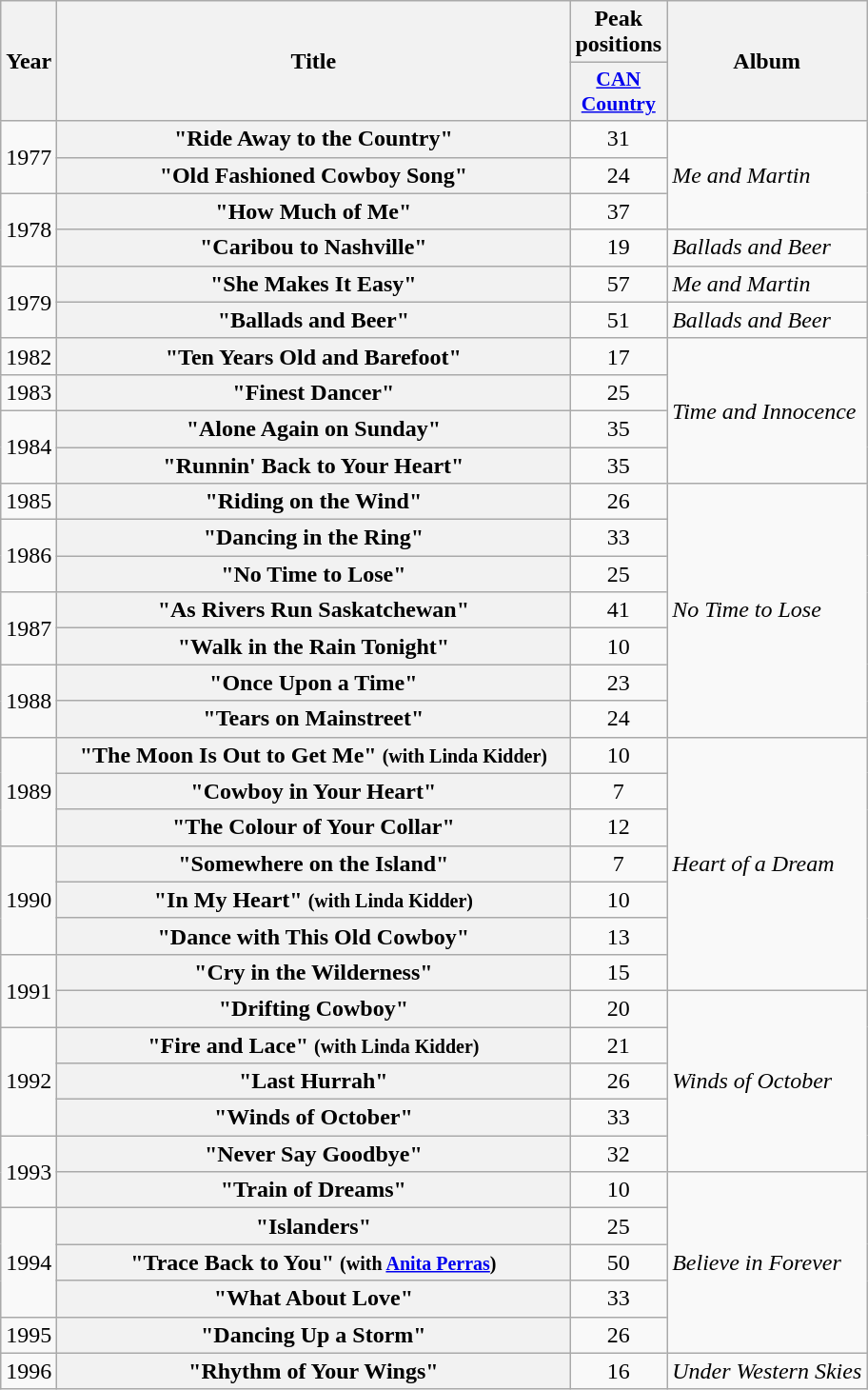<table class="wikitable plainrowheaders" style=text-align:center;>
<tr>
<th scope="col" rowspan="2">Year</th>
<th scope="col" rowspan="2" style="width:22em;">Title</th>
<th scope="col" colspan="1">Peak positions</th>
<th scope="col" rowspan="2">Album</th>
</tr>
<tr>
<th style="width:4em;font-size:90%;"><a href='#'>CAN Country</a></th>
</tr>
<tr>
<td rowspan="2">1977</td>
<th scope="row">"Ride Away to the Country"</th>
<td>31</td>
<td align="left" rowspan="3"><em>Me and Martin</em></td>
</tr>
<tr>
<th scope="row">"Old Fashioned Cowboy Song"</th>
<td>24</td>
</tr>
<tr>
<td rowspan="2">1978</td>
<th scope="row">"How Much of Me"</th>
<td>37</td>
</tr>
<tr>
<th scope="row">"Caribou to Nashville"</th>
<td>19</td>
<td align="left"><em>Ballads and Beer</em></td>
</tr>
<tr>
<td rowspan="2">1979</td>
<th scope="row">"She Makes It Easy"</th>
<td>57</td>
<td align="left"><em>Me and Martin</em></td>
</tr>
<tr>
<th scope="row">"Ballads and Beer"</th>
<td>51</td>
<td align="left"><em>Ballads and Beer</em></td>
</tr>
<tr>
<td>1982</td>
<th scope="row">"Ten Years Old and Barefoot"</th>
<td>17</td>
<td align="left" rowspan="4"><em>Time and Innocence</em></td>
</tr>
<tr>
<td>1983</td>
<th scope="row">"Finest Dancer"</th>
<td>25</td>
</tr>
<tr>
<td rowspan="2">1984</td>
<th scope="row">"Alone Again on Sunday"</th>
<td>35</td>
</tr>
<tr>
<th scope="row">"Runnin' Back to Your Heart"</th>
<td>35</td>
</tr>
<tr>
<td>1985</td>
<th scope="row">"Riding on the Wind"</th>
<td>26</td>
<td align="left" rowspan="7"><em>No Time to Lose</em></td>
</tr>
<tr>
<td rowspan="2">1986</td>
<th scope="row">"Dancing in the Ring"</th>
<td>33</td>
</tr>
<tr>
<th scope="row">"No Time to Lose"</th>
<td>25</td>
</tr>
<tr>
<td rowspan="2">1987</td>
<th scope="row">"As Rivers Run Saskatchewan"</th>
<td>41</td>
</tr>
<tr>
<th scope="row">"Walk in the Rain Tonight"</th>
<td>10</td>
</tr>
<tr>
<td rowspan="2">1988</td>
<th scope="row">"Once Upon a Time"</th>
<td>23</td>
</tr>
<tr>
<th scope="row">"Tears on Mainstreet"</th>
<td>24</td>
</tr>
<tr>
<td rowspan="3">1989</td>
<th scope="row">"The Moon Is Out to Get Me" <small>(with Linda Kidder)</small></th>
<td>10</td>
<td align="left" rowspan="7"><em>Heart of a Dream</em></td>
</tr>
<tr>
<th scope="row">"Cowboy in Your Heart"</th>
<td>7</td>
</tr>
<tr>
<th scope="row">"The Colour of Your Collar"</th>
<td>12</td>
</tr>
<tr>
<td rowspan="3">1990</td>
<th scope="row">"Somewhere on the Island"</th>
<td>7</td>
</tr>
<tr>
<th scope="row">"In My Heart" <small>(with Linda Kidder)</small></th>
<td>10</td>
</tr>
<tr>
<th scope="row">"Dance with This Old Cowboy"</th>
<td>13</td>
</tr>
<tr>
<td rowspan="2">1991</td>
<th scope="row">"Cry in the Wilderness"</th>
<td>15</td>
</tr>
<tr>
<th scope="row">"Drifting Cowboy"</th>
<td>20</td>
<td align="left" rowspan="5"><em>Winds of October</em></td>
</tr>
<tr>
<td rowspan="3">1992</td>
<th scope="row">"Fire and Lace" <small>(with Linda Kidder)</small></th>
<td>21</td>
</tr>
<tr>
<th scope="row">"Last Hurrah"</th>
<td>26</td>
</tr>
<tr>
<th scope="row">"Winds of October"</th>
<td>33</td>
</tr>
<tr>
<td rowspan="2">1993</td>
<th scope="row">"Never Say Goodbye"</th>
<td>32</td>
</tr>
<tr>
<th scope="row">"Train of Dreams"</th>
<td>10</td>
<td align="left" rowspan="5"><em>Believe in Forever</em></td>
</tr>
<tr>
<td rowspan="3">1994</td>
<th scope="row">"Islanders"</th>
<td>25</td>
</tr>
<tr>
<th scope="row">"Trace Back to You" <small>(with <a href='#'>Anita Perras</a>)</small></th>
<td>50</td>
</tr>
<tr>
<th scope="row">"What About Love"</th>
<td>33</td>
</tr>
<tr>
<td>1995</td>
<th scope="row">"Dancing Up a Storm"</th>
<td>26</td>
</tr>
<tr>
<td>1996</td>
<th scope="row">"Rhythm of Your Wings"</th>
<td>16</td>
<td align="left"><em>Under Western Skies</em></td>
</tr>
</table>
